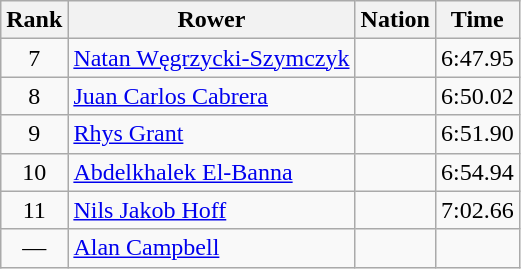<table class="wikitable sortable" style="text-align:center">
<tr>
<th>Rank</th>
<th>Rower</th>
<th>Nation</th>
<th>Time</th>
</tr>
<tr>
<td>7</td>
<td align=left><a href='#'>Natan Węgrzycki-Szymczyk</a></td>
<td align=left></td>
<td>6:47.95</td>
</tr>
<tr>
<td>8</td>
<td align=left><a href='#'>Juan Carlos Cabrera</a></td>
<td align=left></td>
<td>6:50.02</td>
</tr>
<tr>
<td>9</td>
<td align=left><a href='#'>Rhys Grant</a></td>
<td align=left></td>
<td>6:51.90</td>
</tr>
<tr>
<td>10</td>
<td align=left><a href='#'>Abdelkhalek El-Banna</a></td>
<td align=left></td>
<td>6:54.94</td>
</tr>
<tr>
<td>11</td>
<td align=left><a href='#'>Nils Jakob Hoff</a></td>
<td align=left></td>
<td>7:02.66</td>
</tr>
<tr>
<td data-sort-value=12>—</td>
<td align=left><a href='#'>Alan Campbell</a></td>
<td align=left></td>
<td data-sort-value=9:99.99></td>
</tr>
</table>
